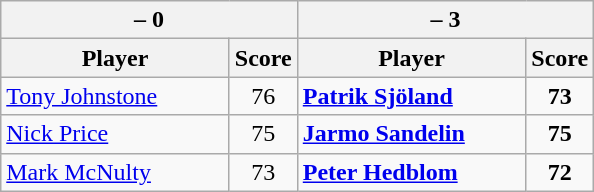<table class=wikitable>
<tr>
<th colspan=2> – 0</th>
<th colspan=2> – 3</th>
</tr>
<tr>
<th width=145>Player</th>
<th>Score</th>
<th width=145>Player</th>
<th>Score</th>
</tr>
<tr>
<td><a href='#'>Tony Johnstone</a></td>
<td align=center>76</td>
<td><strong><a href='#'>Patrik Sjöland</a></strong></td>
<td align=center><strong>73</strong></td>
</tr>
<tr>
<td><a href='#'>Nick Price</a></td>
<td align=center>75</td>
<td><strong><a href='#'>Jarmo Sandelin</a></strong></td>
<td align=center><strong>75</strong></td>
</tr>
<tr>
<td><a href='#'>Mark McNulty</a></td>
<td align=center>73</td>
<td><strong><a href='#'>Peter Hedblom</a></strong></td>
<td align=center><strong>72</strong></td>
</tr>
</table>
